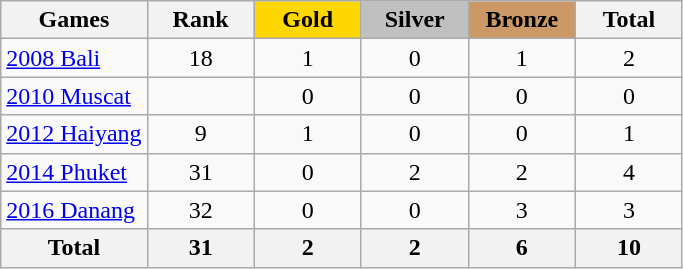<table class="wikitable sortable" style="margin-top:0; text-align:center;">
<tr>
<th>Games</th>
<th style="width:4em;">Rank</th>
<th style="background:gold; width:4em;"><strong>Gold</strong></th>
<th style="background:silver; width:4em;"><strong>Silver</strong></th>
<th style="background:#c96; width:4em;"><strong>Bronze</strong></th>
<th style="width:4em;">Total</th>
</tr>
<tr>
<td align=left><a href='#'>2008 Bali</a></td>
<td>18</td>
<td>1</td>
<td>0</td>
<td>1</td>
<td>2</td>
</tr>
<tr>
<td align=left><a href='#'>2010 Muscat</a></td>
<td></td>
<td>0</td>
<td>0</td>
<td>0</td>
<td>0</td>
</tr>
<tr>
<td align=left><a href='#'>2012 Haiyang</a></td>
<td>9</td>
<td>1</td>
<td>0</td>
<td>0</td>
<td>1</td>
</tr>
<tr>
<td align=left><a href='#'>2014 Phuket</a></td>
<td>31</td>
<td>0</td>
<td>2</td>
<td>2</td>
<td>4</td>
</tr>
<tr>
<td align=left><a href='#'>2016 Danang</a></td>
<td>32</td>
<td>0</td>
<td>0</td>
<td>3</td>
<td>3</td>
</tr>
<tr>
<th>Total</th>
<th>31</th>
<th>2</th>
<th>2</th>
<th>6</th>
<th>10</th>
</tr>
</table>
